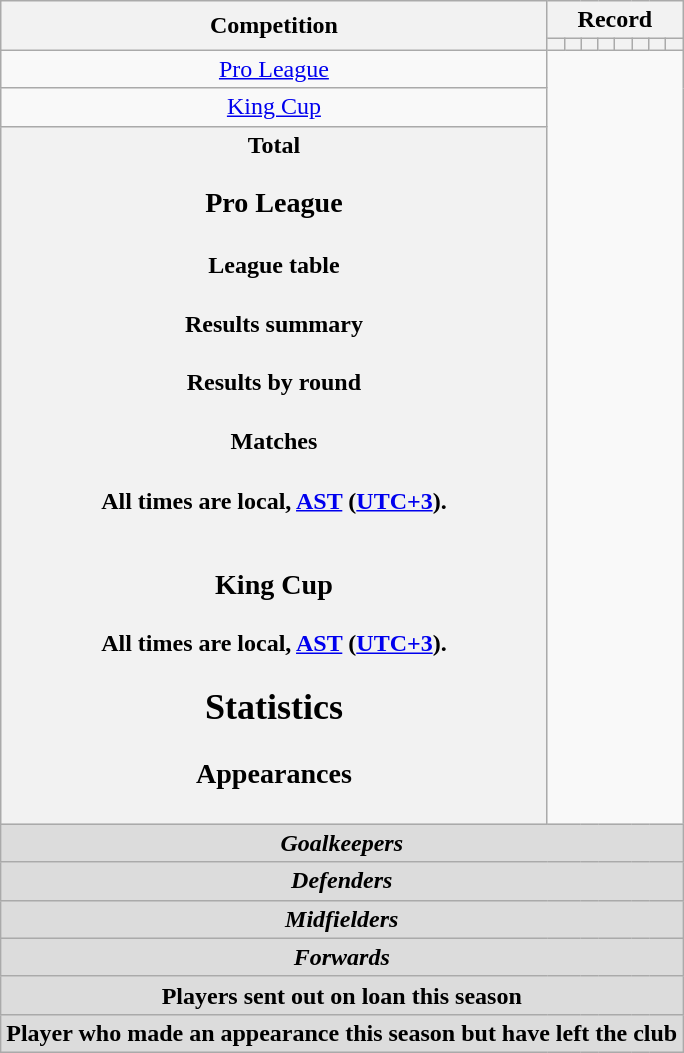<table class="wikitable" style="text-align: center">
<tr>
<th rowspan=2>Competition</th>
<th colspan=8>Record</th>
</tr>
<tr>
<th></th>
<th></th>
<th></th>
<th></th>
<th></th>
<th></th>
<th></th>
<th></th>
</tr>
<tr>
<td><a href='#'>Pro League</a><br></td>
</tr>
<tr>
<td><a href='#'>King Cup</a><br></td>
</tr>
<tr>
<th>Total<br>
<h3>Pro League</h3><h4>League table</h4><h4>Results summary</h4>
<h4>Results by round</h4><h4>Matches</h4>All times are local, <a href='#'>AST</a> (<a href='#'>UTC+3</a>).<br>


<br>
































<h3>King Cup</h3>
All times are local, <a href='#'>AST</a> (<a href='#'>UTC+3</a>).<br>

<h2>Statistics</h2><h3>Appearances</h3></th>
</tr>
<tr>
<th colspan=18 style=background:#dcdcdc; text-align:center><em>Goalkeepers</em><br>

</th>
</tr>
<tr>
<th colspan=18 style=background:#dcdcdc; text-align:center><em>Defenders</em><br>







</th>
</tr>
<tr>
<th colspan=18 style=background:#dcdcdc; text-align:center><em>Midfielders</em><br>














</th>
</tr>
<tr>
<th colspan=18 style=background:#dcdcdc; text-align:center><em>Forwards</em><br>

</th>
</tr>
<tr>
<th colspan=14 style=background:#dcdcdc; text-align:center>Players sent out on loan this season<br></th>
</tr>
<tr>
<th colspan=18 style=background:#dcdcdc; text-align:center>Player who made an appearance this season but have left the club<br>





</th>
</tr>
</table>
